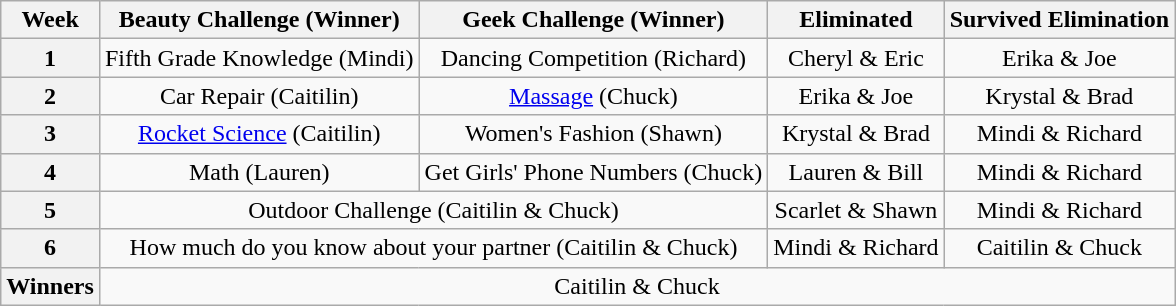<table class="wikitable" style="text-align: center">
<tr>
<th>Week</th>
<th>Beauty Challenge (Winner)</th>
<th>Geek Challenge (Winner)</th>
<th>Eliminated</th>
<th>Survived Elimination</th>
</tr>
<tr>
<th>1</th>
<td>Fifth Grade Knowledge (Mindi)</td>
<td>Dancing Competition (Richard)</td>
<td>Cheryl & Eric</td>
<td>Erika & Joe</td>
</tr>
<tr>
<th>2</th>
<td>Car Repair (Caitilin)</td>
<td><a href='#'>Massage</a> (Chuck)</td>
<td>Erika & Joe</td>
<td>Krystal & Brad</td>
</tr>
<tr>
<th>3</th>
<td><a href='#'>Rocket Science</a> (Caitilin)</td>
<td>Women's Fashion (Shawn)</td>
<td>Krystal & Brad</td>
<td>Mindi & Richard</td>
</tr>
<tr>
<th>4</th>
<td>Math (Lauren)</td>
<td>Get Girls' Phone Numbers (Chuck)</td>
<td>Lauren & Bill</td>
<td>Mindi & Richard</td>
</tr>
<tr>
<th>5</th>
<td colspan="2" style="text-align:center;">Outdoor Challenge (Caitilin & Chuck)</td>
<td>Scarlet & Shawn</td>
<td>Mindi & Richard</td>
</tr>
<tr>
<th>6</th>
<td colspan="2" style="text-align:center;">How much do you know about your partner (Caitilin & Chuck)</td>
<td>Mindi & Richard</td>
<td>Caitilin & Chuck</td>
</tr>
<tr>
<th>Winners</th>
<td colspan="4" style="text-align:center;">Caitilin & Chuck</td>
</tr>
</table>
